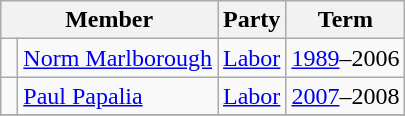<table class="wikitable">
<tr>
<th colspan="2">Member</th>
<th>Party</th>
<th>Term</th>
</tr>
<tr>
<td> </td>
<td><a href='#'>Norm Marlborough</a></td>
<td><a href='#'>Labor</a></td>
<td><a href='#'>1989</a>–2006</td>
</tr>
<tr>
<td> </td>
<td><a href='#'>Paul Papalia</a></td>
<td><a href='#'>Labor</a></td>
<td><a href='#'>2007</a>–2008</td>
</tr>
<tr>
</tr>
</table>
